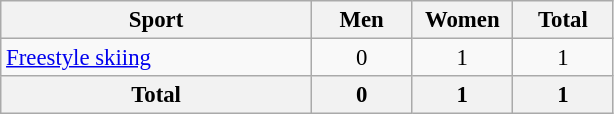<table class="wikitable" style="text-align:center; font-size: 95%">
<tr>
<th width=200>Sport</th>
<th width=60>Men</th>
<th width=60>Women</th>
<th width=60>Total</th>
</tr>
<tr>
<td align=left><a href='#'>Freestyle skiing</a></td>
<td>0</td>
<td>1</td>
<td>1</td>
</tr>
<tr>
<th>Total</th>
<th>0</th>
<th>1</th>
<th>1</th>
</tr>
</table>
